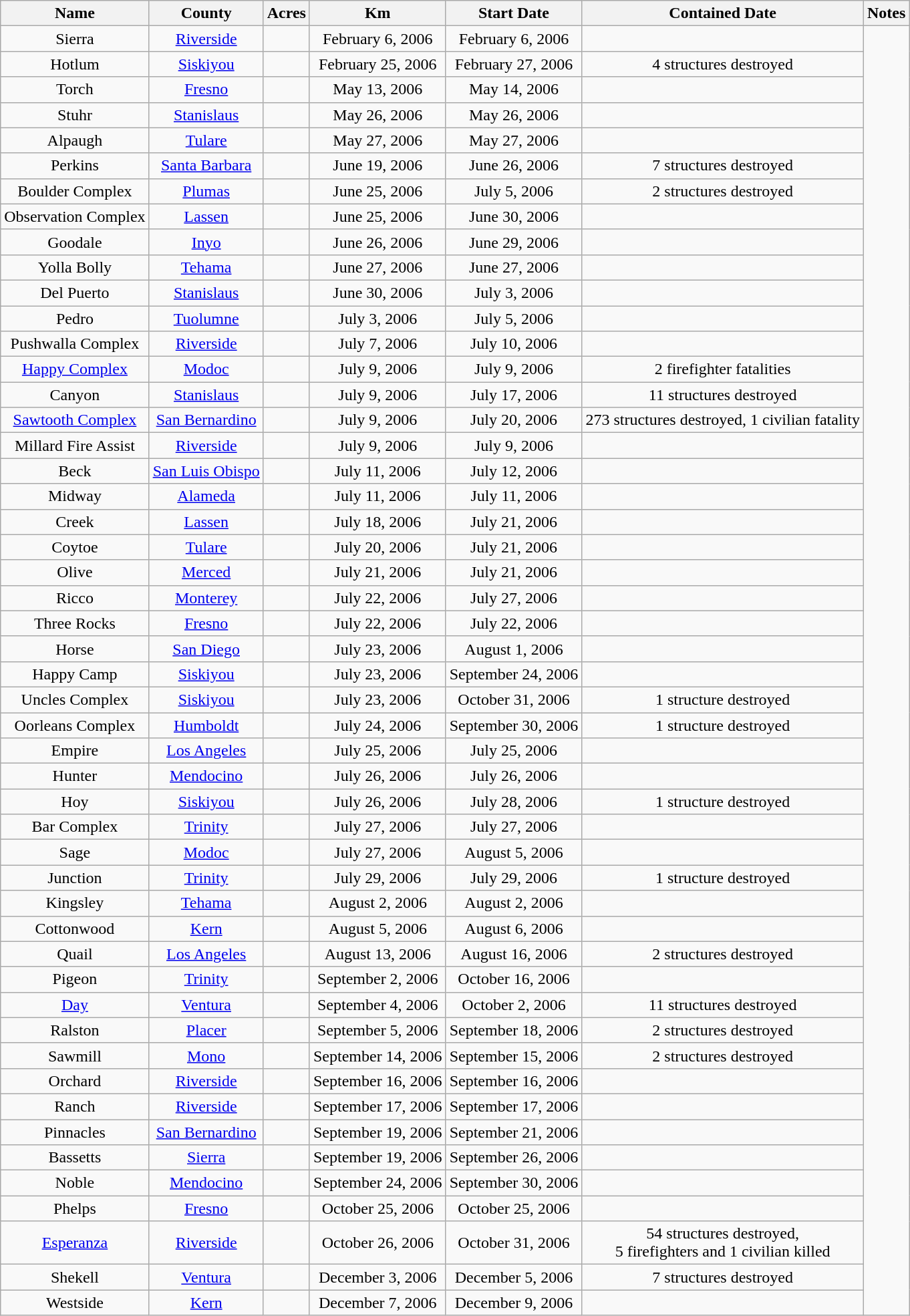<table class="wikitable sortable" style="text-align:center;">
<tr>
<th>Name</th>
<th>County</th>
<th>Acres</th>
<th>Km</th>
<th>Start Date</th>
<th>Contained Date</th>
<th>Notes</th>
</tr>
<tr>
<td>Sierra</td>
<td><a href='#'>Riverside</a></td>
<td></td>
<td>February 6, 2006</td>
<td>February 6, 2006</td>
<td></td>
</tr>
<tr>
<td>Hotlum</td>
<td><a href='#'>Siskiyou</a></td>
<td></td>
<td>February 25, 2006</td>
<td>February 27, 2006</td>
<td>4 structures destroyed</td>
</tr>
<tr>
<td>Torch</td>
<td><a href='#'>Fresno</a></td>
<td></td>
<td>May 13, 2006</td>
<td>May 14, 2006</td>
<td></td>
</tr>
<tr>
<td>Stuhr</td>
<td><a href='#'>Stanislaus</a></td>
<td></td>
<td>May 26, 2006</td>
<td>May 26, 2006</td>
<td></td>
</tr>
<tr>
<td>Alpaugh</td>
<td><a href='#'>Tulare</a></td>
<td></td>
<td>May 27, 2006</td>
<td>May 27, 2006</td>
<td></td>
</tr>
<tr>
<td>Perkins</td>
<td><a href='#'>Santa Barbara</a></td>
<td></td>
<td>June 19, 2006</td>
<td>June 26, 2006</td>
<td>7 structures destroyed</td>
</tr>
<tr>
<td>Boulder Complex</td>
<td><a href='#'>Plumas</a></td>
<td></td>
<td>June 25, 2006</td>
<td>July 5, 2006</td>
<td>2 structures destroyed</td>
</tr>
<tr>
<td>Observation Complex</td>
<td><a href='#'>Lassen</a></td>
<td></td>
<td>June 25, 2006</td>
<td>June 30, 2006</td>
<td></td>
</tr>
<tr>
<td>Goodale</td>
<td><a href='#'>Inyo</a></td>
<td></td>
<td>June 26, 2006</td>
<td>June 29, 2006</td>
<td></td>
</tr>
<tr>
<td>Yolla Bolly</td>
<td><a href='#'>Tehama</a></td>
<td></td>
<td>June 27, 2006</td>
<td>June 27, 2006</td>
<td></td>
</tr>
<tr>
<td>Del Puerto</td>
<td><a href='#'>Stanislaus</a></td>
<td></td>
<td>June 30, 2006</td>
<td>July 3, 2006</td>
<td></td>
</tr>
<tr>
<td>Pedro</td>
<td><a href='#'>Tuolumne</a></td>
<td></td>
<td>July 3, 2006</td>
<td>July 5, 2006</td>
<td></td>
</tr>
<tr>
<td>Pushwalla Complex</td>
<td><a href='#'>Riverside</a></td>
<td></td>
<td>July 7, 2006</td>
<td>July 10, 2006</td>
<td></td>
</tr>
<tr>
<td><a href='#'>Happy Complex</a></td>
<td><a href='#'>Modoc</a></td>
<td></td>
<td>July 9, 2006</td>
<td>July 9, 2006</td>
<td>2 firefighter fatalities</td>
</tr>
<tr>
<td>Canyon</td>
<td><a href='#'>Stanislaus</a></td>
<td></td>
<td>July 9, 2006</td>
<td>July 17, 2006</td>
<td>11 structures destroyed</td>
</tr>
<tr>
<td><a href='#'>Sawtooth Complex</a></td>
<td><a href='#'>San Bernardino</a></td>
<td></td>
<td>July 9, 2006</td>
<td>July 20, 2006</td>
<td>273 structures destroyed, 1 civilian fatality</td>
</tr>
<tr>
<td>Millard Fire Assist</td>
<td><a href='#'>Riverside</a></td>
<td></td>
<td>July 9, 2006</td>
<td>July 9, 2006</td>
<td></td>
</tr>
<tr>
<td>Beck</td>
<td><a href='#'>San Luis Obispo</a></td>
<td></td>
<td>July 11, 2006</td>
<td>July 12, 2006</td>
<td></td>
</tr>
<tr>
<td>Midway</td>
<td><a href='#'>Alameda</a></td>
<td></td>
<td>July 11, 2006</td>
<td>July 11, 2006</td>
<td></td>
</tr>
<tr>
<td>Creek</td>
<td><a href='#'>Lassen</a></td>
<td></td>
<td>July 18, 2006</td>
<td>July 21, 2006</td>
<td></td>
</tr>
<tr>
<td>Coytoe</td>
<td><a href='#'>Tulare</a></td>
<td></td>
<td>July 20, 2006</td>
<td>July 21, 2006</td>
<td></td>
</tr>
<tr>
<td>Olive</td>
<td><a href='#'>Merced</a></td>
<td></td>
<td>July 21, 2006</td>
<td>July 21, 2006</td>
<td></td>
</tr>
<tr>
<td>Ricco</td>
<td><a href='#'>Monterey</a></td>
<td></td>
<td>July 22, 2006</td>
<td>July 27, 2006</td>
<td></td>
</tr>
<tr>
<td>Three Rocks</td>
<td><a href='#'>Fresno</a></td>
<td></td>
<td>July 22, 2006</td>
<td>July 22, 2006</td>
<td></td>
</tr>
<tr>
<td>Horse</td>
<td><a href='#'>San Diego</a></td>
<td></td>
<td>July 23, 2006</td>
<td>August 1, 2006</td>
<td></td>
</tr>
<tr>
<td>Happy Camp</td>
<td><a href='#'>Siskiyou</a></td>
<td></td>
<td>July 23, 2006</td>
<td>September 24, 2006</td>
<td></td>
</tr>
<tr>
<td>Uncles Complex</td>
<td><a href='#'>Siskiyou</a></td>
<td></td>
<td>July 23, 2006</td>
<td>October 31, 2006</td>
<td>1 structure destroyed</td>
</tr>
<tr>
<td>Oorleans Complex</td>
<td><a href='#'>Humboldt</a></td>
<td></td>
<td>July 24, 2006</td>
<td>September 30, 2006</td>
<td>1 structure destroyed</td>
</tr>
<tr>
<td>Empire</td>
<td><a href='#'>Los Angeles</a></td>
<td></td>
<td>July 25, 2006</td>
<td>July 25, 2006</td>
<td></td>
</tr>
<tr>
<td>Hunter</td>
<td><a href='#'>Mendocino</a></td>
<td></td>
<td>July 26, 2006</td>
<td>July 26, 2006</td>
<td></td>
</tr>
<tr>
<td>Hoy</td>
<td><a href='#'>Siskiyou</a></td>
<td></td>
<td>July 26, 2006</td>
<td>July 28, 2006</td>
<td>1 structure destroyed</td>
</tr>
<tr>
<td>Bar Complex</td>
<td><a href='#'>Trinity</a></td>
<td></td>
<td>July 27, 2006</td>
<td>July 27, 2006</td>
<td></td>
</tr>
<tr>
<td>Sage</td>
<td><a href='#'>Modoc</a></td>
<td></td>
<td>July 27, 2006</td>
<td>August 5, 2006</td>
<td></td>
</tr>
<tr>
<td>Junction</td>
<td><a href='#'>Trinity</a></td>
<td></td>
<td>July 29, 2006</td>
<td>July 29, 2006</td>
<td>1 structure destroyed</td>
</tr>
<tr>
<td>Kingsley</td>
<td><a href='#'>Tehama</a></td>
<td></td>
<td>August 2, 2006</td>
<td>August 2, 2006</td>
<td></td>
</tr>
<tr>
<td>Cottonwood</td>
<td><a href='#'>Kern</a></td>
<td></td>
<td>August 5, 2006</td>
<td>August 6, 2006</td>
<td></td>
</tr>
<tr>
<td>Quail</td>
<td><a href='#'>Los Angeles</a></td>
<td></td>
<td>August 13, 2006</td>
<td>August 16, 2006</td>
<td>2 structures destroyed</td>
</tr>
<tr>
<td>Pigeon</td>
<td><a href='#'>Trinity</a></td>
<td></td>
<td>September 2, 2006</td>
<td>October 16, 2006</td>
<td></td>
</tr>
<tr>
<td><a href='#'>Day</a></td>
<td><a href='#'>Ventura</a></td>
<td></td>
<td>September 4, 2006</td>
<td>October 2, 2006</td>
<td>11 structures destroyed</td>
</tr>
<tr>
<td>Ralston</td>
<td><a href='#'>Placer</a></td>
<td></td>
<td>September 5, 2006</td>
<td>September 18, 2006</td>
<td>2 structures destroyed</td>
</tr>
<tr>
<td>Sawmill</td>
<td><a href='#'>Mono</a></td>
<td></td>
<td>September 14, 2006</td>
<td>September 15, 2006</td>
<td>2 structures destroyed</td>
</tr>
<tr>
<td>Orchard</td>
<td><a href='#'>Riverside</a></td>
<td></td>
<td>September 16, 2006</td>
<td>September 16, 2006</td>
<td></td>
</tr>
<tr>
<td>Ranch</td>
<td><a href='#'>Riverside</a></td>
<td></td>
<td>September 17, 2006</td>
<td>September 17, 2006</td>
<td></td>
</tr>
<tr>
<td>Pinnacles</td>
<td><a href='#'>San Bernardino</a></td>
<td></td>
<td>September 19, 2006</td>
<td>September 21, 2006</td>
<td></td>
</tr>
<tr>
<td>Bassetts</td>
<td><a href='#'>Sierra</a></td>
<td></td>
<td>September 19, 2006</td>
<td>September 26, 2006</td>
<td></td>
</tr>
<tr>
<td>Noble</td>
<td><a href='#'>Mendocino</a></td>
<td></td>
<td>September 24, 2006</td>
<td>September 30, 2006</td>
<td></td>
</tr>
<tr>
<td>Phelps</td>
<td><a href='#'>Fresno</a></td>
<td></td>
<td>October 25, 2006</td>
<td>October 25, 2006</td>
<td></td>
</tr>
<tr>
<td><a href='#'>Esperanza</a></td>
<td><a href='#'>Riverside</a></td>
<td></td>
<td>October 26, 2006</td>
<td>October 31, 2006</td>
<td>54 structures destroyed,<br>5 firefighters and 1 civilian killed</td>
</tr>
<tr>
<td>Shekell</td>
<td><a href='#'>Ventura</a></td>
<td></td>
<td>December 3, 2006</td>
<td>December 5, 2006</td>
<td>7 structures destroyed</td>
</tr>
<tr>
<td>Westside</td>
<td><a href='#'>Kern</a></td>
<td></td>
<td>December 7, 2006</td>
<td>December 9, 2006</td>
<td></td>
</tr>
</table>
